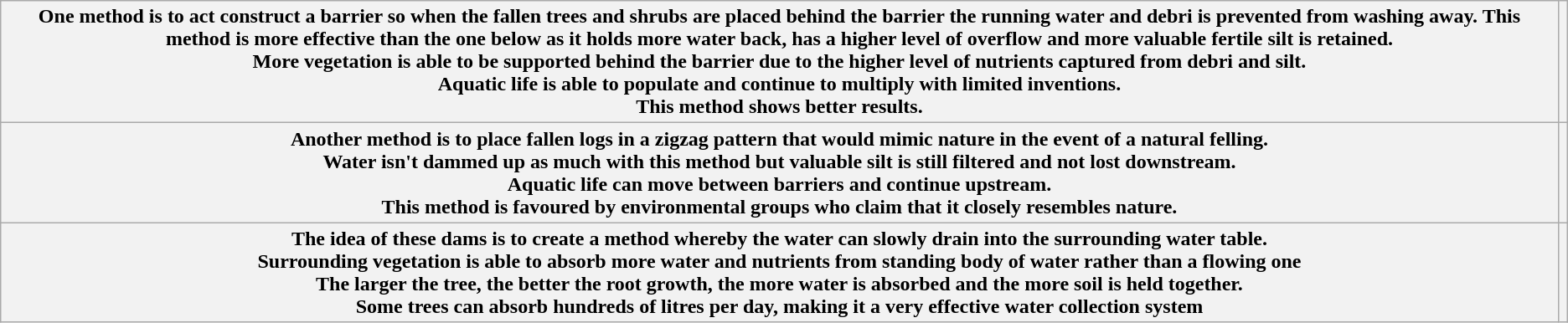<table class="wikitable sortable">
<tr>
<th>One method is to act construct a barrier so when the fallen trees and shrubs are placed behind the barrier the running water and debri is prevented from washing away. This method is more effective than the one below as it holds more water back, has a higher level of overflow and more valuable fertile silt is retained.<br>More vegetation is able to be supported behind the barrier due to the higher level of nutrients captured from debri and silt.<br>Aquatic life is able to populate and continue to multiply with limited inventions.<br>This method shows better results.</th>
<th></th>
</tr>
<tr>
<th>Another method is to place fallen logs in a zigzag pattern that would mimic nature in the event of a natural felling.<br>Water isn't dammed up as much with this method but valuable silt is still filtered and not lost downstream.<br>Aquatic life can move between barriers and continue upstream.<br>This method is favoured by environmental groups who claim that it closely resembles nature.</th>
<th></th>
</tr>
<tr>
<th>The idea of these dams is to create a method whereby the water can slowly drain into the surrounding water table.<br>Surrounding vegetation is able to absorb more water and nutrients from standing body of water rather than a flowing one<br>The larger the tree, the better the root growth, the more water is absorbed and the more soil is held together.<br>Some trees can absorb hundreds of litres per day, making it a very effective water collection system</th>
<th></th>
</tr>
</table>
